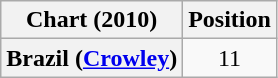<table class="wikitable sortable plainrowheaders" style="text-align:center">
<tr>
<th scope="col">Chart (2010)</th>
<th scope="col">Position</th>
</tr>
<tr>
<th scope="row">Brazil (<a href='#'>Crowley</a>)</th>
<td>11</td>
</tr>
</table>
